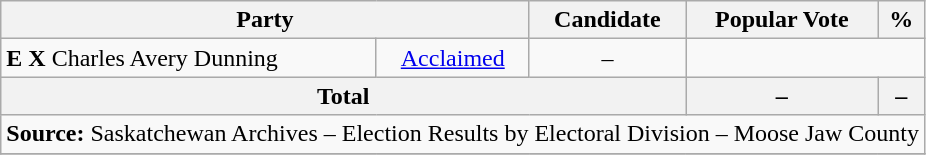<table class="wikitable">
<tr>
<th colspan="2">Party</th>
<th>Candidate</th>
<th>Popular Vote</th>
<th>%</th>
</tr>
<tr>
<td><strong>E</strong> <strong>X</strong> Charles Avery Dunning</td>
<td align=center><a href='#'>Acclaimed</a></td>
<td align=center>–</td>
</tr>
<tr>
<th colspan=3>Total</th>
<th>–</th>
<th>–</th>
</tr>
<tr>
<td align="center" colspan=5><strong>Source:</strong>  Saskatchewan Archives – Election Results by Electoral Division – Moose Jaw County</td>
</tr>
<tr>
</tr>
</table>
